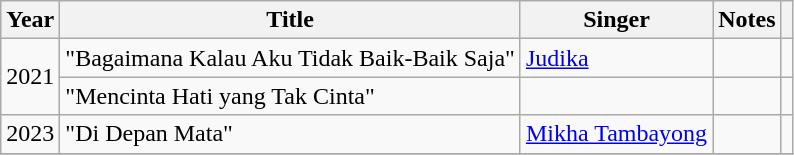<table class="wikitable unsortable">
<tr>
<th>Year</th>
<th>Title</th>
<th>Singer</th>
<th>Notes</th>
<th></th>
</tr>
<tr>
<td rowspan="2">2021</td>
<td>"Bagaimana Kalau Aku Tidak Baik-Baik Saja"</td>
<td><a href='#'>Judika</a></td>
<td></td>
<td align="center"></td>
</tr>
<tr>
<td>"Mencinta Hati yang Tak Cinta"</td>
<td></td>
<td></td>
<td align="center"></td>
</tr>
<tr>
<td>2023</td>
<td>"Di Depan Mata"</td>
<td><a href='#'>Mikha Tambayong</a></td>
<td></td>
<td align="center"></td>
</tr>
<tr>
</tr>
</table>
